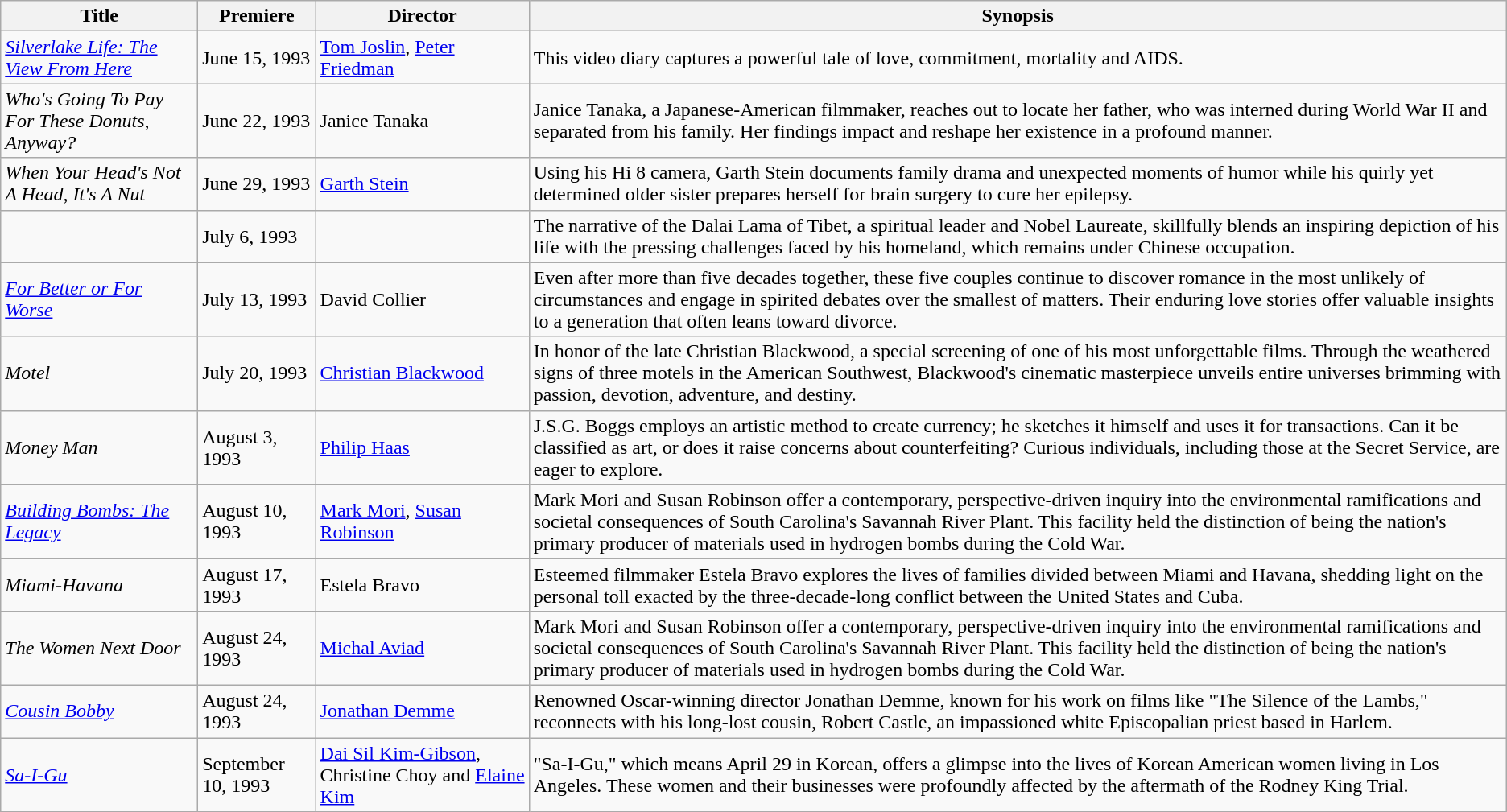<table class="wikitable sortable">
<tr>
<th>Title</th>
<th>Premiere</th>
<th>Director</th>
<th>Synopsis</th>
</tr>
<tr>
<td><em><a href='#'>Silverlake Life: The View From Here</a></em></td>
<td>June 15, 1993</td>
<td><a href='#'>Tom Joslin</a>, <a href='#'>Peter Friedman</a></td>
<td>This video diary captures a powerful tale of love, commitment, mortality and AIDS.</td>
</tr>
<tr>
<td><em>Who's Going To Pay For These Donuts, Anyway?</em></td>
<td>June 22, 1993</td>
<td>Janice Tanaka</td>
<td>Janice Tanaka, a Japanese-American filmmaker, reaches out to locate her father, who was interned during World War II and separated from his family. Her findings impact and reshape her existence in a profound manner.</td>
</tr>
<tr>
<td><em>When Your Head's Not A Head, It's A Nut</em></td>
<td>June 29, 1993</td>
<td><a href='#'>Garth Stein</a></td>
<td>Using his Hi 8 camera, Garth Stein documents family drama and unexpected moments of humor while his quirly yet determined older sister prepares herself for brain surgery to cure her epilepsy.</td>
</tr>
<tr>
<td><em></em></td>
<td>July 6, 1993</td>
<td></td>
<td>The narrative of the Dalai Lama of Tibet, a spiritual leader and Nobel Laureate, skillfully blends an inspiring depiction of his life with the pressing challenges faced by his homeland, which remains under Chinese occupation.</td>
</tr>
<tr>
<td><em><a href='#'>For Better or For Worse</a></em></td>
<td>July 13, 1993</td>
<td>David Collier</td>
<td>Even after more than five decades together, these five couples continue to discover romance in the most unlikely of circumstances and engage in spirited debates over the smallest of matters. Their enduring love stories offer valuable insights to a generation that often leans toward divorce.</td>
</tr>
<tr>
<td><em>Motel</em></td>
<td>July 20, 1993</td>
<td><a href='#'>Christian Blackwood</a></td>
<td>In honor of the late Christian Blackwood,  a special screening of one of his most unforgettable films. Through the weathered signs of three motels in the American Southwest, Blackwood's cinematic masterpiece unveils entire universes brimming with passion, devotion, adventure, and destiny.</td>
</tr>
<tr>
<td><em>Money Man</em></td>
<td>August 3, 1993</td>
<td><a href='#'>Philip Haas</a></td>
<td>J.S.G. Boggs employs an artistic method to create currency; he sketches it himself and uses it for transactions.  Can it be classified as art, or does it raise concerns about counterfeiting? Curious individuals, including those at the Secret Service, are eager to explore.</td>
</tr>
<tr>
<td><em><a href='#'>Building Bombs: The Legacy</a></em></td>
<td>August 10, 1993</td>
<td><a href='#'>Mark Mori</a>, <a href='#'>Susan Robinson</a></td>
<td>Mark Mori and Susan Robinson offer a contemporary, perspective-driven inquiry into the environmental ramifications and societal consequences of South Carolina's Savannah River Plant. This facility held the distinction of being the nation's primary producer of materials used in hydrogen bombs during the Cold War.</td>
</tr>
<tr>
<td><em>Miami-Havana</em></td>
<td>August 17, 1993</td>
<td>Estela Bravo</td>
<td>Esteemed filmmaker Estela Bravo explores the lives of families divided between Miami and Havana, shedding light on the personal toll exacted by the three-decade-long conflict between the United States and Cuba.</td>
</tr>
<tr>
<td><em>The Women Next Door</em></td>
<td>August 24, 1993</td>
<td><a href='#'>Michal Aviad</a></td>
<td>Mark Mori and Susan Robinson offer a contemporary, perspective-driven inquiry into the environmental ramifications and societal consequences of South Carolina's Savannah River Plant. This facility held the distinction of being the nation's primary producer of materials used in hydrogen bombs during the Cold War.</td>
</tr>
<tr>
<td><em><a href='#'>Cousin Bobby</a></em></td>
<td>August 24, 1993</td>
<td><a href='#'>Jonathan Demme</a></td>
<td>Renowned Oscar-winning director Jonathan Demme, known for his work on films like "The Silence of the Lambs," reconnects with his long-lost cousin, Robert Castle, an impassioned white Episcopalian priest based in Harlem.</td>
</tr>
<tr>
<td><em><a href='#'>Sa-I-Gu</a></em></td>
<td>September 10, 1993</td>
<td><a href='#'>Dai Sil Kim-Gibson</a>, Christine Choy and <a href='#'>Elaine Kim</a></td>
<td>"Sa-I-Gu," which means April 29 in Korean, offers a glimpse into the lives of Korean American women living in Los Angeles. These women and their businesses were profoundly affected by the aftermath of the Rodney King Trial.</td>
</tr>
</table>
